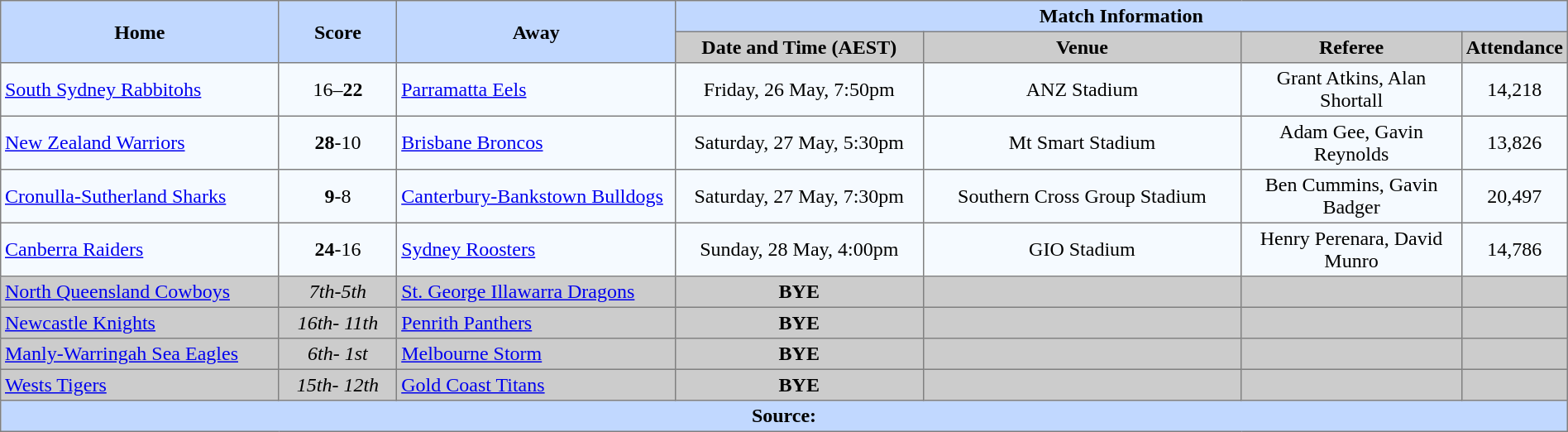<table border=1 style="border-collapse:collapse;  text-align:center;" cellpadding=3 cellspacing=0 width=100%>
<tr bgcolor=#C1D8FF>
<th rowspan=2 width=19%>Home</th>
<th rowspan=2 width=8%>Score</th>
<th rowspan=2 width=19%>Away</th>
<th colspan=6>Match Information</th>
</tr>
<tr bgcolor=#CCCCCC>
<th width=17%>Date and Time (AEST)</th>
<th width=22%>Venue</th>
<th width=50%>Referee</th>
<th width=7%>Attendance</th>
</tr>
<tr style="text-align:center; background:#f5faff;">
<td align="left"> <a href='#'>South Sydney Rabbitohs</a></td>
<td>16–<strong>22</strong></td>
<td align="left"> <a href='#'>Parramatta Eels</a></td>
<td>Friday, 26 May, 7:50pm</td>
<td>ANZ Stadium</td>
<td>Grant Atkins, Alan Shortall</td>
<td>14,218</td>
</tr>
<tr style="text-align:center; background:#f5faff;">
<td align="left"> <a href='#'>New Zealand Warriors</a></td>
<td><strong>28</strong>-10</td>
<td align="left"> <a href='#'>Brisbane Broncos</a></td>
<td>Saturday, 27 May, 5:30pm</td>
<td>Mt Smart Stadium</td>
<td>Adam Gee, Gavin Reynolds</td>
<td>13,826</td>
</tr>
<tr style="text-align:center; background:#f5faff;">
<td align="left"> <a href='#'>Cronulla-Sutherland Sharks</a></td>
<td><strong>9</strong>-8</td>
<td align="left"> <a href='#'>Canterbury-Bankstown Bulldogs</a></td>
<td>Saturday, 27 May, 7:30pm</td>
<td>Southern Cross Group Stadium</td>
<td>Ben Cummins, Gavin Badger</td>
<td>20,497</td>
</tr>
<tr style="text-align:center; background:#f5faff;">
<td align="left"> <a href='#'>Canberra Raiders</a></td>
<td><strong>24</strong>-16</td>
<td align="left"> <a href='#'>Sydney Roosters</a></td>
<td>Sunday, 28 May, 4:00pm</td>
<td>GIO Stadium</td>
<td>Henry Perenara, David Munro</td>
<td>14,786</td>
</tr>
<tr style="text-align:center; background:#CCCCCC;">
<td align="left"> <a href='#'>North Queensland Cowboys</a></td>
<td><em>7th</em>-<em>5th</em></td>
<td align="left"> <a href='#'>St. George Illawarra Dragons</a></td>
<td><strong>BYE</strong></td>
<td></td>
<td></td>
<td></td>
</tr>
<tr style="text-align:center; background:#CCCCCC;">
<td align="left"> <a href='#'>Newcastle Knights</a></td>
<td><em>16th</em>- <em>11th</em></td>
<td align="left"> <a href='#'>Penrith Panthers</a></td>
<td><strong>BYE</strong></td>
<td></td>
<td></td>
<td></td>
</tr>
<tr style="text-align:center; background:#CCCCCC;">
<td align="left"> <a href='#'>Manly-Warringah Sea Eagles</a></td>
<td><em>6th</em>- <em>1st</em></td>
<td align="left"> <a href='#'>Melbourne Storm</a></td>
<td><strong>BYE</strong></td>
<td></td>
<td></td>
<td></td>
</tr>
<tr style="text-align:center; background:#CCCCCC;">
<td align="left"> <a href='#'>Wests Tigers</a></td>
<td><em>15th</em>- <em>12th</em></td>
<td align="left"> <a href='#'>Gold Coast Titans</a></td>
<td><strong>BYE</strong></td>
<td></td>
<td></td>
<td></td>
</tr>
<tr style="background:#c1d8ff;">
<th colspan=7>Source:</th>
</tr>
</table>
